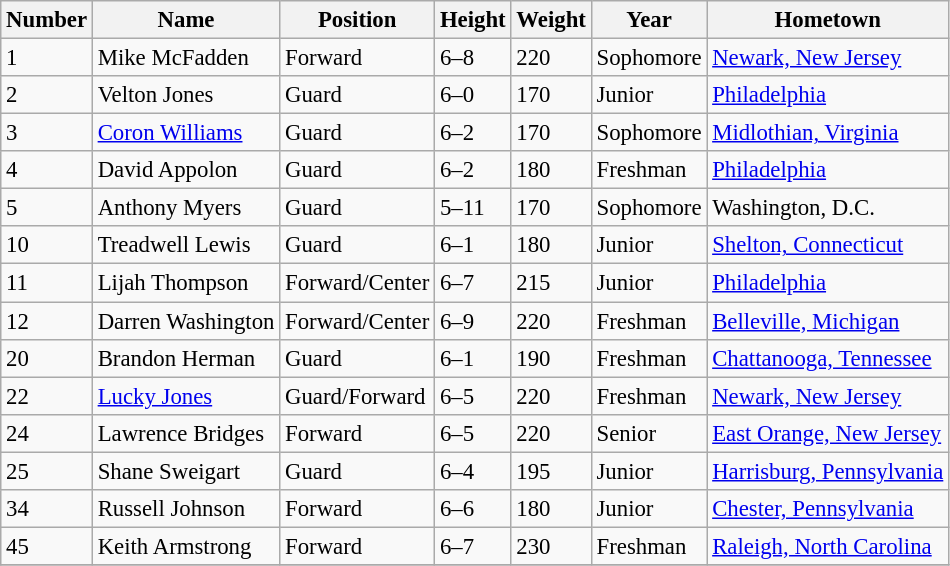<table class="wikitable" style="font-size: 95%;">
<tr>
<th>Number</th>
<th>Name</th>
<th>Position</th>
<th>Height</th>
<th>Weight</th>
<th>Year</th>
<th>Hometown</th>
</tr>
<tr>
<td>1</td>
<td>Mike McFadden</td>
<td>Forward</td>
<td>6–8</td>
<td>220</td>
<td>Sophomore</td>
<td><a href='#'>Newark, New Jersey</a></td>
</tr>
<tr>
<td>2</td>
<td>Velton Jones</td>
<td>Guard</td>
<td>6–0</td>
<td>170</td>
<td>Junior</td>
<td><a href='#'>Philadelphia</a></td>
</tr>
<tr>
<td>3</td>
<td><a href='#'>Coron Williams</a></td>
<td>Guard</td>
<td>6–2</td>
<td>170</td>
<td>Sophomore</td>
<td><a href='#'>Midlothian, Virginia</a></td>
</tr>
<tr>
<td>4</td>
<td>David Appolon</td>
<td>Guard</td>
<td>6–2</td>
<td>180</td>
<td>Freshman</td>
<td><a href='#'>Philadelphia</a></td>
</tr>
<tr>
<td>5</td>
<td>Anthony Myers</td>
<td>Guard</td>
<td>5–11</td>
<td>170</td>
<td>Sophomore</td>
<td>Washington, D.C.</td>
</tr>
<tr>
<td>10</td>
<td>Treadwell Lewis</td>
<td>Guard</td>
<td>6–1</td>
<td>180</td>
<td>Junior</td>
<td><a href='#'>Shelton, Connecticut</a></td>
</tr>
<tr>
<td>11</td>
<td>Lijah Thompson</td>
<td>Forward/Center</td>
<td>6–7</td>
<td>215</td>
<td>Junior</td>
<td><a href='#'>Philadelphia</a></td>
</tr>
<tr>
<td>12</td>
<td>Darren Washington</td>
<td>Forward/Center</td>
<td>6–9</td>
<td>220</td>
<td>Freshman</td>
<td><a href='#'>Belleville, Michigan</a></td>
</tr>
<tr>
<td>20</td>
<td>Brandon Herman</td>
<td>Guard</td>
<td>6–1</td>
<td>190</td>
<td>Freshman</td>
<td><a href='#'>Chattanooga, Tennessee</a></td>
</tr>
<tr>
<td>22</td>
<td><a href='#'>Lucky Jones</a></td>
<td>Guard/Forward</td>
<td>6–5</td>
<td>220</td>
<td>Freshman</td>
<td><a href='#'>Newark, New Jersey</a></td>
</tr>
<tr>
<td>24</td>
<td>Lawrence Bridges</td>
<td>Forward</td>
<td>6–5</td>
<td>220</td>
<td>Senior</td>
<td><a href='#'>East Orange, New Jersey</a></td>
</tr>
<tr>
<td>25</td>
<td>Shane Sweigart</td>
<td>Guard</td>
<td>6–4</td>
<td>195</td>
<td>Junior</td>
<td><a href='#'>Harrisburg, Pennsylvania</a></td>
</tr>
<tr>
<td>34</td>
<td>Russell Johnson</td>
<td>Forward</td>
<td>6–6</td>
<td>180</td>
<td>Junior</td>
<td><a href='#'>Chester, Pennsylvania</a></td>
</tr>
<tr>
<td>45</td>
<td>Keith Armstrong</td>
<td>Forward</td>
<td>6–7</td>
<td>230</td>
<td>Freshman</td>
<td><a href='#'>Raleigh, North Carolina</a></td>
</tr>
<tr>
</tr>
</table>
